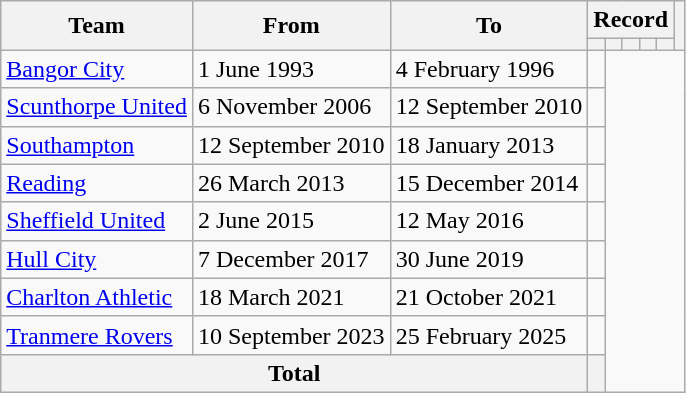<table class=wikitable style=text-align:center>
<tr>
<th rowspan=2>Team</th>
<th rowspan=2>From</th>
<th rowspan=2>To</th>
<th colspan=5>Record</th>
<th rowspan=2></th>
</tr>
<tr>
<th></th>
<th></th>
<th></th>
<th></th>
<th></th>
</tr>
<tr>
<td align=left><a href='#'>Bangor City</a></td>
<td align=left>1 June 1993</td>
<td align=left>4 February 1996<br></td>
<td></td>
</tr>
<tr>
<td align=left><a href='#'>Scunthorpe United</a></td>
<td align=left>6 November 2006</td>
<td align=left>12 September 2010<br></td>
<td></td>
</tr>
<tr>
<td align=left><a href='#'>Southampton</a></td>
<td align=left>12 September 2010</td>
<td align=left>18 January 2013<br></td>
<td></td>
</tr>
<tr>
<td align=left><a href='#'>Reading</a></td>
<td align=left>26 March 2013</td>
<td align=left>15 December 2014<br></td>
<td></td>
</tr>
<tr>
<td align=left><a href='#'>Sheffield United</a></td>
<td align=left>2 June 2015</td>
<td align=left>12 May 2016<br></td>
<td></td>
</tr>
<tr>
<td align=left><a href='#'>Hull City</a></td>
<td align=left>7 December 2017</td>
<td align=left>30 June 2019<br></td>
<td></td>
</tr>
<tr>
<td align=left><a href='#'>Charlton Athletic</a></td>
<td align=left>18 March 2021</td>
<td align=left>21 October 2021<br></td>
<td></td>
</tr>
<tr>
<td align=left><a href='#'>Tranmere Rovers</a></td>
<td align=left>10 September 2023</td>
<td align=left>25 February 2025<br></td>
<td></td>
</tr>
<tr>
<th colspan=3>Total<br></th>
<th></th>
</tr>
</table>
